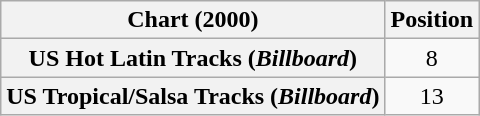<table class="wikitable sortable plainrowheaders" style="text-align:center">
<tr>
<th>Chart (2000)</th>
<th>Position</th>
</tr>
<tr>
<th scope="row">US Hot Latin Tracks (<em>Billboard</em>)</th>
<td>8</td>
</tr>
<tr>
<th scope="row">US Tropical/Salsa Tracks (<em>Billboard</em>)</th>
<td>13</td>
</tr>
</table>
